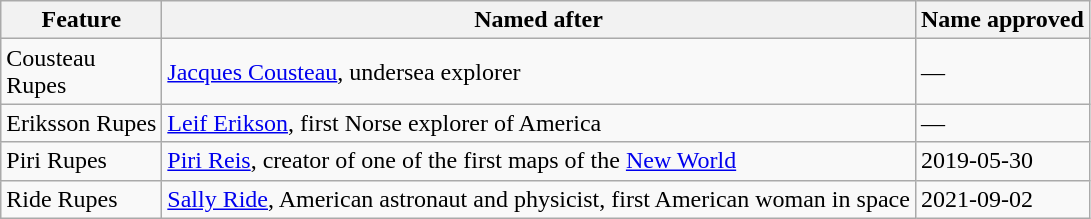<table class="wikitable">
<tr>
<th width=100>Feature</th>
<th>Named after</th>
<th>Name approved<br></th>
</tr>
<tr>
<td>Cousteau Rupes</td>
<td><a href='#'>Jacques Cousteau</a>, undersea explorer</td>
<td>—</td>
</tr>
<tr>
<td>Eriksson Rupes</td>
<td><a href='#'>Leif Erikson</a>, first Norse explorer of America</td>
<td>—</td>
</tr>
<tr>
<td>Piri Rupes</td>
<td><a href='#'>Piri Reis</a>, creator of one of the first maps of the <a href='#'>New World</a></td>
<td>2019-05-30</td>
</tr>
<tr>
<td>Ride Rupes</td>
<td><a href='#'>Sally Ride</a>, American astronaut and physicist, first American woman in space</td>
<td>2021-09-02</td>
</tr>
</table>
